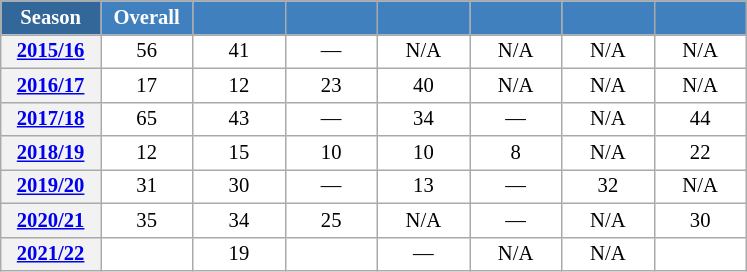<table class="wikitable" style="font-size:86%; text-align:center; border:grey solid 1px; border-collapse:collapse; background:#ffffff;">
<tr>
<th style="background-color:#369; color:white; width:60px;"> Season </th>
<th style="background-color:#4180be; color:white; width:55px;">Overall</th>
<th style="background-color:#4180be; color:white; width:55px;"></th>
<th style="background-color:#4180be; color:white; width:55px;"></th>
<th style="background-color:#4180be; color:white; width:55px;"></th>
<th style="background-color:#4180be; color:white; width:55px;"></th>
<th style="background-color:#4180be; color:white; width:55px;"></th>
<th style="background-color:#4180be; color:white; width:55px;"></th>
</tr>
<tr>
<th scope=row align=center><a href='#'>2015/16</a></th>
<td align=center>56</td>
<td align=center>41</td>
<td align=center>—</td>
<td align=center>N/A</td>
<td align=center>N/A</td>
<td align=center>N/A</td>
<td align=center>N/A</td>
</tr>
<tr>
<th scope=row align=center><a href='#'>2016/17</a></th>
<td align=center>17</td>
<td align=center>12</td>
<td align=center>23</td>
<td align=center>40</td>
<td align=center>N/A</td>
<td align=center>N/A</td>
<td align=center>N/A</td>
</tr>
<tr>
<th scope=row align=center><a href='#'>2017/18</a></th>
<td align=center>65</td>
<td align=center>43</td>
<td align=center>—</td>
<td align=center>34</td>
<td align=center>—</td>
<td align=center>N/A</td>
<td align=center>44</td>
</tr>
<tr>
<th scope=row align=center><a href='#'>2018/19</a></th>
<td align=center>12</td>
<td align=center>15</td>
<td align=center>10</td>
<td align=center>10</td>
<td align=center>8</td>
<td align=center>N/A</td>
<td align=center>22</td>
</tr>
<tr>
<th scope=row align=center><a href='#'>2019/20</a></th>
<td align=center>31</td>
<td align=center>30</td>
<td align=center>—</td>
<td align=center>13</td>
<td align=center>—</td>
<td align=center>32</td>
<td align=center>N/A</td>
</tr>
<tr>
<th scope=row align=center><a href='#'>2020/21</a></th>
<td align=center>35</td>
<td align=center>34</td>
<td align=center>25</td>
<td align=center>N/A</td>
<td align=center>—</td>
<td align=center>N/A</td>
<td align=center>30</td>
</tr>
<tr>
<th scope=row align=center><a href='#'>2021/22</a></th>
<td align=center></td>
<td align=center>19</td>
<td align=center></td>
<td align=center>—</td>
<td align=center>N/A</td>
<td align=center>N/A</td>
<td align=center></td>
</tr>
</table>
